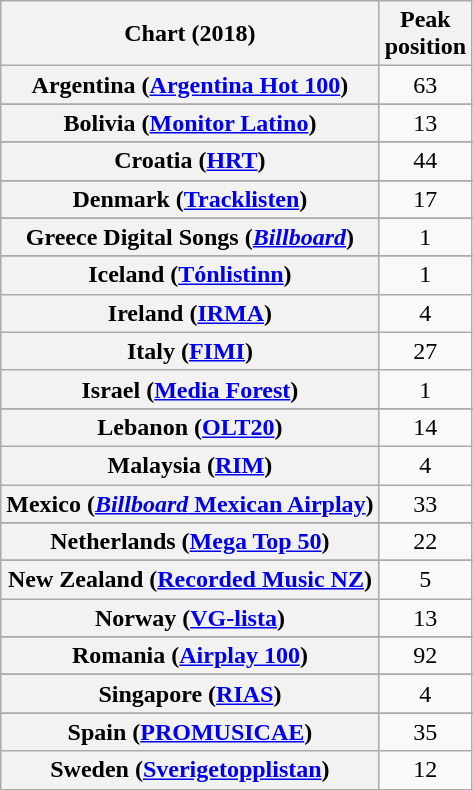<table class="wikitable sortable plainrowheaders" style="text-align:center">
<tr>
<th scope="col">Chart (2018)</th>
<th scope="col">Peak<br> position</th>
</tr>
<tr>
<th scope="row">Argentina (<a href='#'>Argentina Hot 100</a>)</th>
<td>63</td>
</tr>
<tr>
</tr>
<tr>
</tr>
<tr>
</tr>
<tr>
</tr>
<tr>
<th scope="row">Bolivia (<a href='#'>Monitor Latino</a>)</th>
<td>13</td>
</tr>
<tr>
</tr>
<tr>
</tr>
<tr>
</tr>
<tr>
<th scope="row">Croatia (<a href='#'>HRT</a>)</th>
<td>44</td>
</tr>
<tr>
</tr>
<tr>
<th scope="row">Denmark (<a href='#'>Tracklisten</a>)</th>
<td>17</td>
</tr>
<tr>
</tr>
<tr>
</tr>
<tr>
</tr>
<tr>
<th scope="row">Greece Digital Songs (<em><a href='#'>Billboard</a></em>)</th>
<td>1</td>
</tr>
<tr>
</tr>
<tr>
</tr>
<tr>
<th scope="row">Iceland (<a href='#'>Tónlistinn</a>)</th>
<td>1</td>
</tr>
<tr>
<th scope="row">Ireland (<a href='#'>IRMA</a>)</th>
<td>4</td>
</tr>
<tr>
<th scope="row">Italy (<a href='#'>FIMI</a>)</th>
<td>27</td>
</tr>
<tr>
<th scope="row">Israel (<a href='#'>Media Forest</a>)</th>
<td>1</td>
</tr>
<tr>
</tr>
<tr>
<th scope="row">Lebanon (<a href='#'>OLT20</a>)</th>
<td>14</td>
</tr>
<tr>
<th scope="row">Malaysia (<a href='#'>RIM</a>)</th>
<td>4</td>
</tr>
<tr>
<th scope="row">Mexico (<a href='#'><em>Billboard</em> Mexican Airplay</a>)</th>
<td>33</td>
</tr>
<tr>
</tr>
<tr>
<th scope="row">Netherlands (<a href='#'>Mega Top 50</a>)</th>
<td>22</td>
</tr>
<tr>
</tr>
<tr>
<th scope="row">New Zealand (<a href='#'>Recorded Music NZ</a>)</th>
<td>5</td>
</tr>
<tr>
<th scope="row">Norway (<a href='#'>VG-lista</a>)</th>
<td>13</td>
</tr>
<tr>
</tr>
<tr>
<th scope="row">Romania (<a href='#'>Airplay 100</a>)</th>
<td>92</td>
</tr>
<tr>
</tr>
<tr>
<th scope="row">Singapore (<a href='#'>RIAS</a>)</th>
<td>4</td>
</tr>
<tr>
</tr>
<tr>
<th scope="row">Spain (<a href='#'>PROMUSICAE</a>)</th>
<td>35</td>
</tr>
<tr>
<th scope="row">Sweden (<a href='#'>Sverigetopplistan</a>)</th>
<td>12</td>
</tr>
<tr>
</tr>
<tr>
</tr>
<tr>
</tr>
<tr>
</tr>
<tr>
</tr>
<tr>
</tr>
<tr>
</tr>
<tr>
</tr>
<tr>
</tr>
</table>
